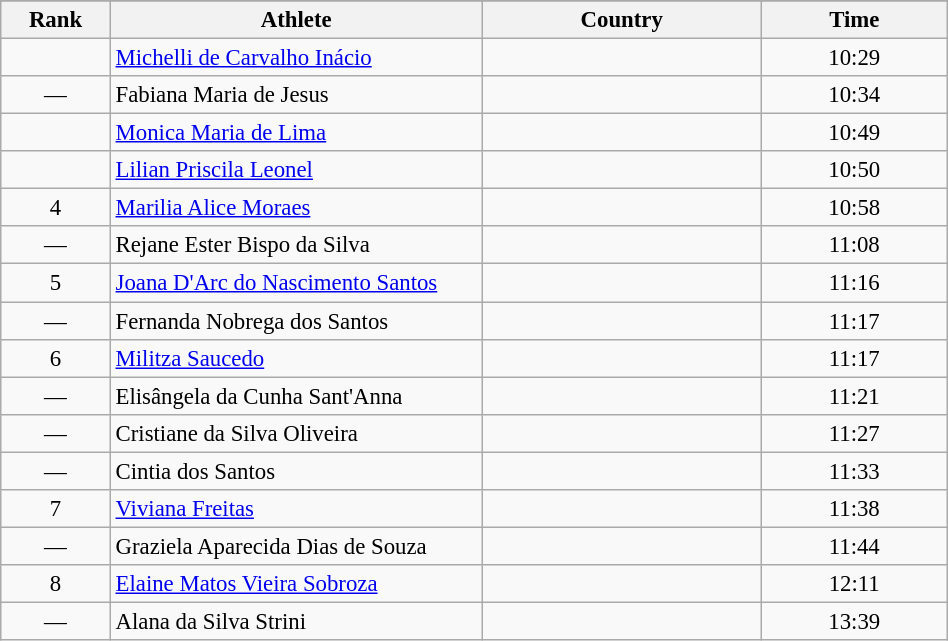<table class="wikitable sortable" style=" text-align:center; font-size:95%;" width="50%">
<tr>
</tr>
<tr>
<th width=5%>Rank</th>
<th width=20%>Athlete</th>
<th width=15%>Country</th>
<th width=10%>Time</th>
</tr>
<tr>
<td align=center></td>
<td align=left><a href='#'>Michelli de Carvalho Inácio</a></td>
<td align=left></td>
<td>10:29</td>
</tr>
<tr>
<td align=center>—</td>
<td align=left>Fabiana Maria de Jesus</td>
<td align=left></td>
<td>10:34</td>
</tr>
<tr>
<td align=center></td>
<td align=left><a href='#'>Monica Maria de Lima</a></td>
<td align=left></td>
<td>10:49</td>
</tr>
<tr>
<td align=center></td>
<td align=left><a href='#'>Lilian Priscila Leonel</a></td>
<td align=left></td>
<td>10:50</td>
</tr>
<tr>
<td align=center>4</td>
<td align=left><a href='#'>Marilia Alice Moraes</a></td>
<td align=left></td>
<td>10:58</td>
</tr>
<tr>
<td align=center>—</td>
<td align=left>Rejane Ester Bispo da Silva</td>
<td align=left></td>
<td>11:08</td>
</tr>
<tr>
<td align=center>5</td>
<td align=left><a href='#'>Joana D'Arc do Nascimento Santos</a></td>
<td align=left></td>
<td>11:16</td>
</tr>
<tr>
<td align=center>—</td>
<td align=left>Fernanda Nobrega dos Santos</td>
<td align=left></td>
<td>11:17</td>
</tr>
<tr>
<td align=center>6</td>
<td align=left><a href='#'>Militza Saucedo</a></td>
<td align=left></td>
<td>11:17</td>
</tr>
<tr>
<td align=center>—</td>
<td align=left>Elisângela da Cunha Sant'Anna</td>
<td align=left></td>
<td>11:21</td>
</tr>
<tr>
<td align=center>—</td>
<td align=left>Cristiane da Silva Oliveira</td>
<td align=left></td>
<td>11:27</td>
</tr>
<tr>
<td align=center>—</td>
<td align=left>Cintia dos Santos</td>
<td align=left></td>
<td>11:33</td>
</tr>
<tr>
<td align=center>7</td>
<td align=left><a href='#'>Viviana Freitas</a></td>
<td align=left></td>
<td>11:38</td>
</tr>
<tr>
<td align=center>—</td>
<td align=left>Graziela Aparecida Dias de Souza</td>
<td align=left></td>
<td>11:44</td>
</tr>
<tr>
<td align=center>8</td>
<td align=left><a href='#'>Elaine Matos Vieira Sobroza</a></td>
<td align=left></td>
<td>12:11</td>
</tr>
<tr>
<td align=center>—</td>
<td align=left>Alana da Silva Strini</td>
<td align=left></td>
<td>13:39</td>
</tr>
</table>
